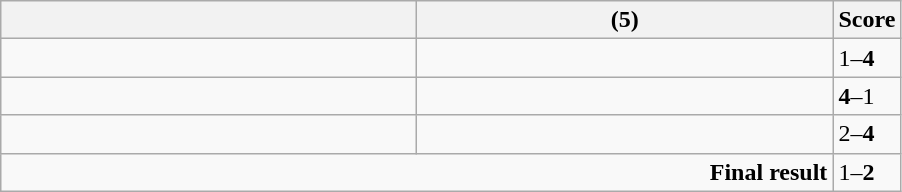<table class="wikitable">
<tr>
<th width=270></th>
<th width=270> (5)</th>
<th>Score</th>
</tr>
<tr>
<td></td>
<td></td>
<td>1–<strong>4</strong></td>
</tr>
<tr>
<td></td>
<td></td>
<td><strong>4</strong>–1</td>
</tr>
<tr>
<td></td>
<td></td>
<td>2–<strong>4</strong></td>
</tr>
<tr>
<td colspan="2" align="right"><strong>Final result</strong></td>
<td>1–<strong>2</strong></td>
</tr>
</table>
